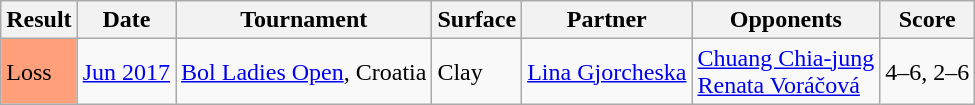<table class="sortable wikitable">
<tr>
<th>Result</th>
<th>Date</th>
<th>Tournament</th>
<th>Surface</th>
<th>Partner</th>
<th>Opponents</th>
<th class="unsortable">Score</th>
</tr>
<tr>
<td bgcolor=ffa07a>Loss</td>
<td><a href='#'>Jun 2017</a></td>
<td><a href='#'>Bol Ladies Open</a>, Croatia</td>
<td>Clay</td>
<td> <a href='#'>Lina Gjorcheska</a></td>
<td> <a href='#'>Chuang Chia-jung</a> <br>  <a href='#'>Renata Voráčová</a></td>
<td>4–6, 2–6</td>
</tr>
</table>
